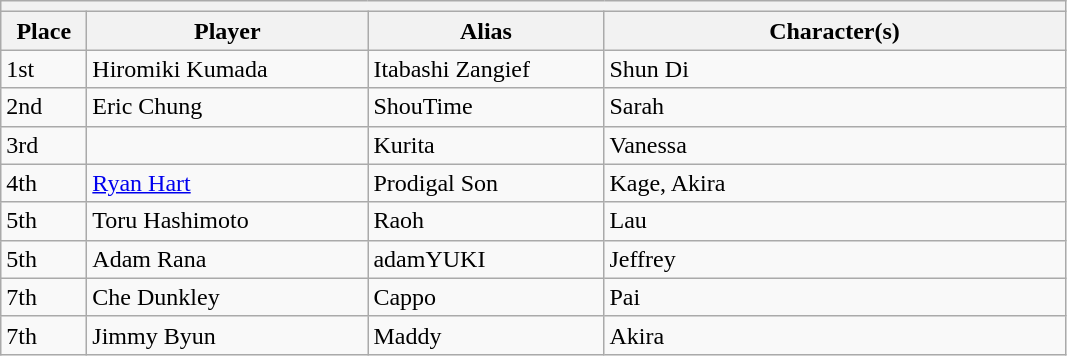<table class="wikitable">
<tr>
<th colspan=6></th>
</tr>
<tr>
<th style="width:50px;">Place</th>
<th style="width:180px;">Player</th>
<th style="width:150px;">Alias</th>
<th style="width:300px;">Character(s)</th>
</tr>
<tr>
<td>1st</td>
<td> Hiromiki Kumada</td>
<td>Itabashi Zangief</td>
<td>Shun Di</td>
</tr>
<tr>
<td>2nd</td>
<td> Eric Chung</td>
<td>ShouTime</td>
<td>Sarah</td>
</tr>
<tr>
<td>3rd</td>
<td></td>
<td>Kurita</td>
<td>Vanessa</td>
</tr>
<tr>
<td>4th</td>
<td> <a href='#'>Ryan Hart</a></td>
<td>Prodigal Son</td>
<td>Kage, Akira</td>
</tr>
<tr>
<td>5th</td>
<td> Toru Hashimoto</td>
<td>Raoh</td>
<td>Lau</td>
</tr>
<tr>
<td>5th</td>
<td> Adam Rana</td>
<td>adamYUKI</td>
<td>Jeffrey</td>
</tr>
<tr>
<td>7th</td>
<td> Che Dunkley</td>
<td>Cappo</td>
<td>Pai</td>
</tr>
<tr>
<td>7th</td>
<td> Jimmy Byun</td>
<td>Maddy</td>
<td>Akira</td>
</tr>
</table>
